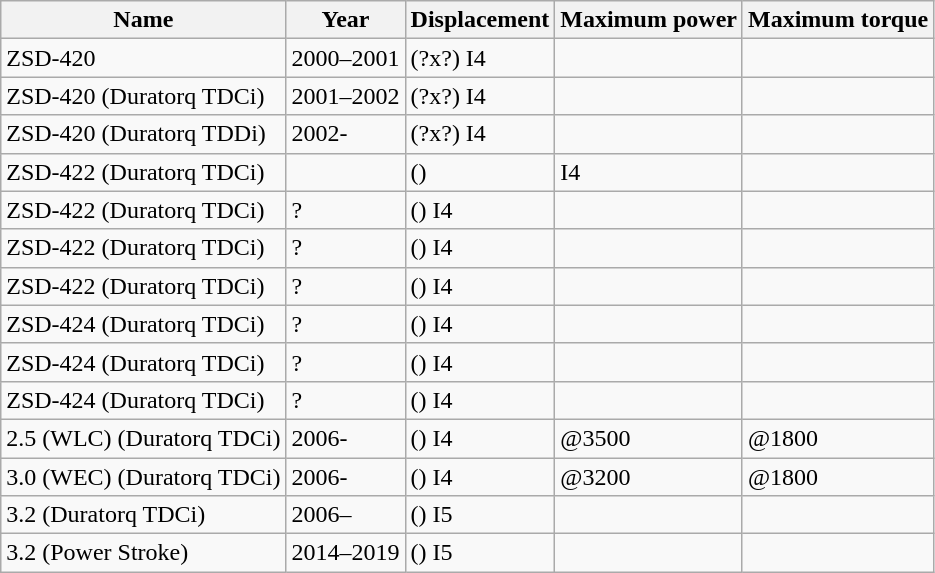<table class="wikitable">
<tr>
<th>Name</th>
<th>Year</th>
<th>Displacement</th>
<th>Maximum power</th>
<th>Maximum torque</th>
</tr>
<tr>
<td>ZSD-420</td>
<td>2000–2001</td>
<td> (?x?) I4</td>
<td></td>
<td></td>
</tr>
<tr>
<td>ZSD-420 (Duratorq TDCi)</td>
<td>2001–2002</td>
<td> (?x?) I4</td>
<td></td>
<td></td>
</tr>
<tr>
<td>ZSD-420 (Duratorq TDDi)</td>
<td>2002-</td>
<td> (?x?) I4</td>
<td></td>
<td></td>
</tr>
<tr>
<td>ZSD-422 (Duratorq TDCi)</td>
<td></td>
<td> ()</td>
<td> I4</td>
<td></td>
</tr>
<tr>
<td>ZSD-422 (Duratorq TDCi)</td>
<td>?</td>
<td> () I4</td>
<td></td>
<td></td>
</tr>
<tr>
<td>ZSD-422 (Duratorq TDCi)</td>
<td>?</td>
<td> () I4</td>
<td></td>
<td></td>
</tr>
<tr>
<td>ZSD-422 (Duratorq TDCi)</td>
<td>?</td>
<td> () I4</td>
<td></td>
<td></td>
</tr>
<tr>
<td>ZSD-424 (Duratorq TDCi)</td>
<td>?</td>
<td> () I4</td>
<td></td>
<td></td>
</tr>
<tr>
<td>ZSD-424 (Duratorq TDCi)</td>
<td>?</td>
<td> () I4</td>
<td></td>
<td></td>
</tr>
<tr>
<td>ZSD-424 (Duratorq TDCi)</td>
<td>?</td>
<td> () I4</td>
<td></td>
<td></td>
</tr>
<tr>
<td>2.5 (WLC) (Duratorq TDCi)</td>
<td>2006-</td>
<td> () I4</td>
<td>@3500</td>
<td>@1800</td>
</tr>
<tr>
<td>3.0 (WEC) (Duratorq TDCi)</td>
<td>2006-</td>
<td> () I4</td>
<td>@3200</td>
<td>@1800</td>
</tr>
<tr>
<td>3.2 (Duratorq TDCi)</td>
<td>2006–</td>
<td> () I5</td>
<td></td>
<td></td>
</tr>
<tr>
<td>3.2 (Power Stroke)</td>
<td>2014–2019</td>
<td> () I5</td>
<td></td>
<td></td>
</tr>
</table>
